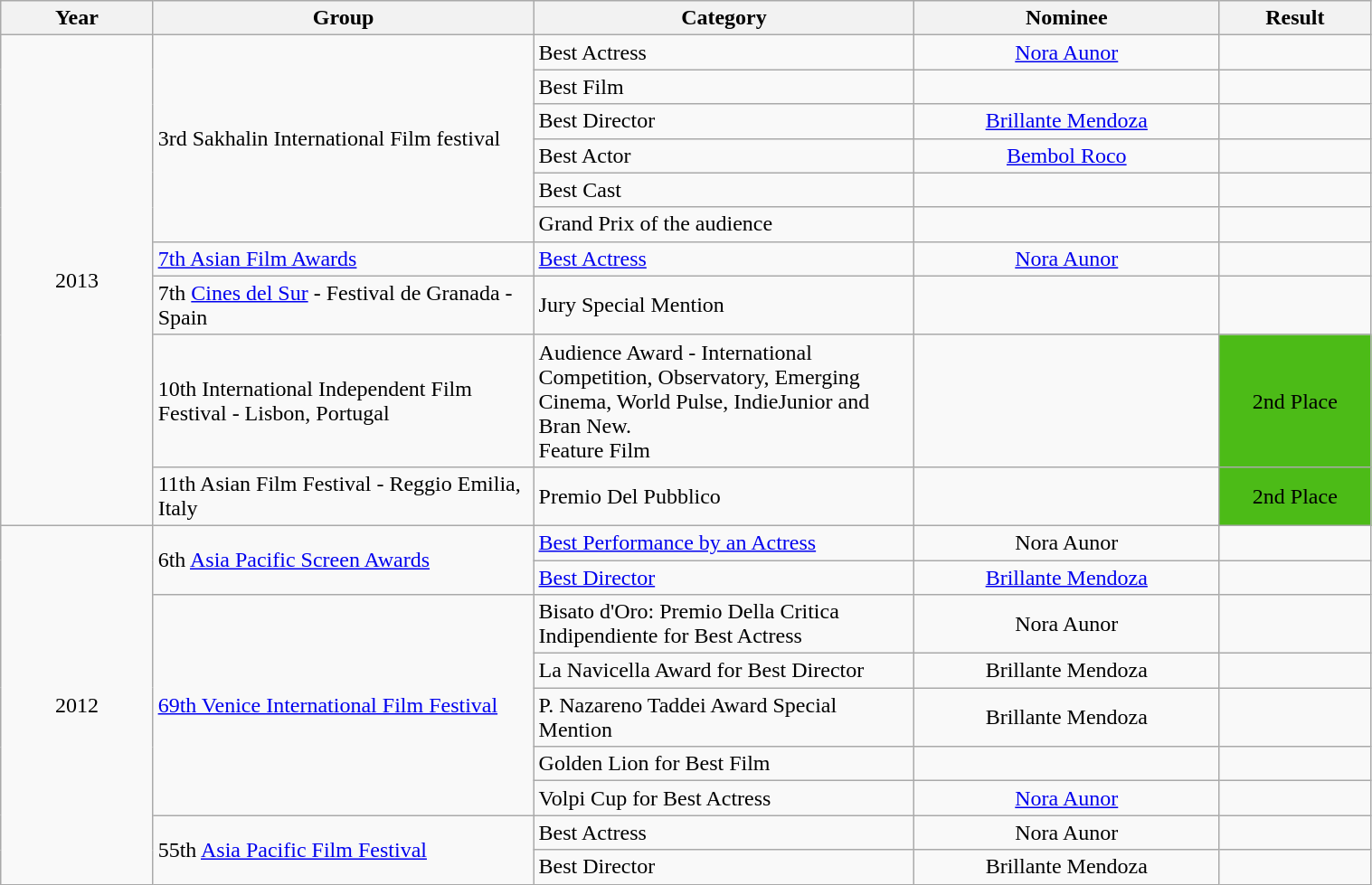<table width="80%" class="wikitable sortable">
<tr>
<th width="10%">Year</th>
<th width="25%">Group</th>
<th width="25%">Category</th>
<th width="20%">Nominee</th>
<th width="10%">Result</th>
</tr>
<tr>
<td rowspan="10" align="center">2013</td>
<td rowspan="6" align="left">3rd Sakhalin International Film festival</td>
<td align="left">Best Actress</td>
<td align="center"><a href='#'>Nora Aunor</a></td>
<td></td>
</tr>
<tr>
<td align="left">Best Film</td>
<td align="center"></td>
<td></td>
</tr>
<tr>
<td align="left">Best Director</td>
<td align="center"><a href='#'>Brillante Mendoza</a></td>
<td></td>
</tr>
<tr>
<td align="left">Best Actor</td>
<td align="center"><a href='#'>Bembol Roco</a></td>
<td></td>
</tr>
<tr>
<td align="left">Best Cast</td>
<td align="center"></td>
<td></td>
</tr>
<tr>
<td align="left">Grand Prix of the audience</td>
<td align="center"></td>
<td></td>
</tr>
<tr>
<td><a href='#'>7th Asian Film Awards</a></td>
<td><a href='#'>Best Actress</a></td>
<td align="center"><a href='#'>Nora Aunor</a></td>
<td></td>
</tr>
<tr>
<td>7th <a href='#'>Cines del Sur</a> - Festival de Granada - Spain</td>
<td>Jury Special Mention</td>
<td align="center"></td>
<td></td>
</tr>
<tr>
<td>10th International Independent Film Festival - Lisbon, Portugal</td>
<td>Audience Award - International Competition, Observatory, Emerging Cinema, World Pulse, IndieJunior and Bran New.<br>Feature Film</td>
<td align="center"></td>
<td style="text-align:center; background:#4cbb17;">2nd Place</td>
</tr>
<tr>
<td>11th Asian Film Festival - Reggio Emilia, Italy</td>
<td>Premio Del Pubblico</td>
<td align="center"></td>
<td style="text-align:center; background:#4cbb17;">2nd Place</td>
</tr>
<tr>
<td rowspan="9" align="center">2012</td>
<td rowspan="2" align="left">6th <a href='#'>Asia Pacific Screen Awards</a> </td>
<td align="left"><a href='#'>Best Performance by an Actress</a></td>
<td align="center">Nora Aunor</td>
<td></td>
</tr>
<tr>
<td align="left"><a href='#'>Best Director</a></td>
<td align="center"><a href='#'>Brillante Mendoza</a></td>
<td></td>
</tr>
<tr>
<td rowspan="5" align="left"><a href='#'>69th Venice International Film Festival</a></td>
<td align="left">Bisato d'Oro: Premio Della Critica Indipendiente for Best Actress</td>
<td align="center">Nora Aunor</td>
<td></td>
</tr>
<tr>
<td align="left">La Navicella Award for Best Director</td>
<td align="center">Brillante Mendoza</td>
<td></td>
</tr>
<tr>
<td align="left">P. Nazareno Taddei Award Special Mention</td>
<td align="center">Brillante Mendoza</td>
<td></td>
</tr>
<tr>
<td align="left">Golden Lion for Best Film</td>
<td align="center"></td>
<td></td>
</tr>
<tr>
<td align="left">Volpi Cup for Best Actress</td>
<td align="center"><a href='#'>Nora Aunor</a></td>
<td></td>
</tr>
<tr>
<td rowspan="2" align="left">55th <a href='#'>Asia Pacific Film Festival</a></td>
<td align="left">Best Actress</td>
<td align="center">Nora Aunor</td>
<td></td>
</tr>
<tr>
<td align="left">Best Director</td>
<td align="center">Brillante Mendoza</td>
<td></td>
</tr>
</table>
